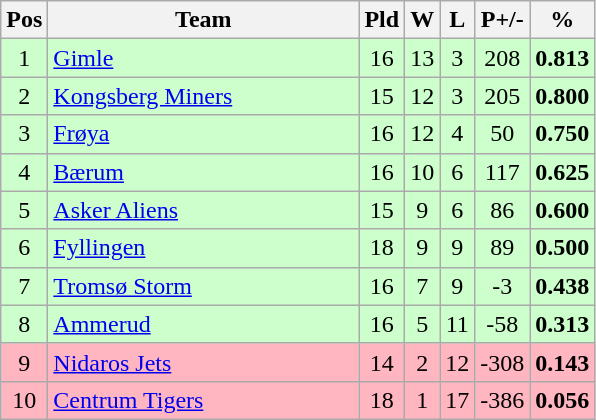<table class="wikitable" style="text-align: center;">
<tr>
<th>Pos</th>
<th scope="col" style="width: 200px;">Team</th>
<th>Pld</th>
<th>W</th>
<th>L</th>
<th>P+/-</th>
<th>%</th>
</tr>
<tr style="background: #ccffcc;">
<td>1</td>
<td style="text-align:left;"><a href='#'>Gimle</a></td>
<td>16</td>
<td>13</td>
<td>3</td>
<td>208</td>
<td><strong>0.813</strong></td>
</tr>
<tr style="background: #ccffcc;">
<td>2</td>
<td style="text-align:left;"><a href='#'>Kongsberg Miners</a></td>
<td>15</td>
<td>12</td>
<td>3</td>
<td>205</td>
<td><strong>0.800</strong></td>
</tr>
<tr style="background: #ccffcc;">
<td>3</td>
<td style="text-align:left;"><a href='#'>Frøya</a></td>
<td>16</td>
<td>12</td>
<td>4</td>
<td>50</td>
<td><strong>0.750</strong></td>
</tr>
<tr style="background: #ccffcc;">
<td>4</td>
<td style="text-align:left;"><a href='#'>Bærum</a></td>
<td>16</td>
<td>10</td>
<td>6</td>
<td>117</td>
<td><strong>0.625</strong></td>
</tr>
<tr style="background: #ccffcc;">
<td>5</td>
<td style="text-align:left;"><a href='#'>Asker Aliens</a></td>
<td>15</td>
<td>9</td>
<td>6</td>
<td>86</td>
<td><strong>0.600</strong></td>
</tr>
<tr style="background: #ccffcc;">
<td>6</td>
<td style="text-align:left;"><a href='#'>Fyllingen</a></td>
<td>18</td>
<td>9</td>
<td>9</td>
<td>89</td>
<td><strong>0.500</strong></td>
</tr>
<tr style="background: #ccffcc;">
<td>7</td>
<td style="text-align:left;"><a href='#'>Tromsø Storm</a></td>
<td>16</td>
<td>7</td>
<td>9</td>
<td>-3</td>
<td><strong>0.438</strong></td>
</tr>
<tr style="background: #ccffcc;">
<td>8</td>
<td style="text-align:left;"><a href='#'>Ammerud</a></td>
<td>16</td>
<td>5</td>
<td>11</td>
<td>-58</td>
<td><strong>0.313</strong></td>
</tr>
<tr style="background: #FFB6C1;">
<td>9</td>
<td style="text-align:left;"><a href='#'>Nidaros Jets</a></td>
<td>14</td>
<td>2</td>
<td>12</td>
<td>-308</td>
<td><strong>0.143</strong></td>
</tr>
<tr style="background: #FFB6C1;">
<td>10</td>
<td style="text-align:left;"><a href='#'>Centrum Tigers</a></td>
<td>18</td>
<td>1</td>
<td>17</td>
<td>-386</td>
<td><strong>0.056</strong></td>
</tr>
</table>
